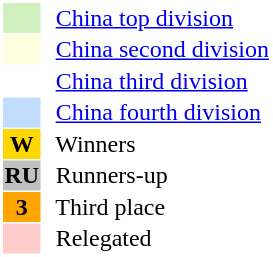<table style="border: 1px solid #ffffff; background-color: #ffffff" cellspacing="1" cellpadding="1">
<tr>
<td bgcolor="#D0F0C0" width="20"></td>
<td bgcolor="#ffffff" align="left">  <a href='#'>China top division</a></td>
</tr>
<tr>
<td bgcolor="#FFFFE0" width="20"></td>
<td bgcolor="#ffffff" align="left">  <a href='#'>China second division</a></td>
</tr>
<tr>
<th bgcolor="#ffffff" width="20"></th>
<td bgcolor="#ffffff" align="left">  <a href='#'>China third division</a></td>
</tr>
<tr>
<th bgcolor="#c1ddfd" width="20"></th>
<td bgcolor="#ffffff" align="left">  <a href='#'>China fourth division</a></td>
</tr>
<tr>
<th bgcolor="#FFD700" width="20">W</th>
<td bgcolor="#ffffff" align="left">  Winners</td>
</tr>
<tr>
<th bgcolor="#C0C0C0" width="20">RU</th>
<td bgcolor="#ffffff" align="left">  Runners-up</td>
</tr>
<tr>
<th bgcolor="#FFA500" width="20">3</th>
<td bgcolor="#ffffff" align="left">  Third place</td>
</tr>
<tr>
<th bgcolor="#ffcccc" width="20"></th>
<td bgcolor="#ffffff" align="left">  Relegated</td>
</tr>
</table>
